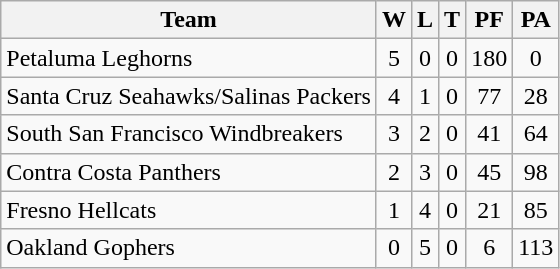<table class="wikitable">
<tr>
<th>Team</th>
<th>W</th>
<th>L</th>
<th>T</th>
<th>PF</th>
<th>PA</th>
</tr>
<tr align="center">
<td align="left">Petaluma Leghorns</td>
<td>5</td>
<td>0</td>
<td>0</td>
<td>180</td>
<td>0</td>
</tr>
<tr align="center">
<td align="left">Santa Cruz Seahawks/Salinas Packers</td>
<td>4</td>
<td>1</td>
<td>0</td>
<td>77</td>
<td>28</td>
</tr>
<tr align="center">
<td align="left">South San Francisco Windbreakers</td>
<td>3</td>
<td>2</td>
<td>0</td>
<td>41</td>
<td>64</td>
</tr>
<tr align="center">
<td align="left">Contra Costa Panthers</td>
<td>2</td>
<td>3</td>
<td>0</td>
<td>45</td>
<td>98</td>
</tr>
<tr align="center">
<td align="left">Fresno Hellcats</td>
<td>1</td>
<td>4</td>
<td>0</td>
<td>21</td>
<td>85</td>
</tr>
<tr align="center">
<td align="left">Oakland Gophers</td>
<td>0</td>
<td>5</td>
<td>0</td>
<td>6</td>
<td>113</td>
</tr>
</table>
